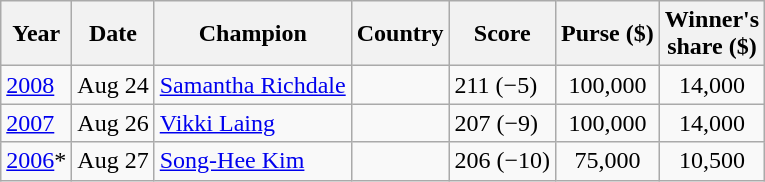<table class="wikitable">
<tr>
<th>Year</th>
<th>Date</th>
<th>Champion</th>
<th>Country</th>
<th>Score</th>
<th>Purse ($)</th>
<th>Winner's<br>share ($)</th>
</tr>
<tr>
<td><a href='#'>2008</a></td>
<td>Aug 24</td>
<td><a href='#'>Samantha Richdale</a></td>
<td></td>
<td>211 (−5)</td>
<td align=center>100,000</td>
<td align=center>14,000</td>
</tr>
<tr>
<td><a href='#'>2007</a></td>
<td>Aug 26</td>
<td><a href='#'>Vikki Laing</a></td>
<td></td>
<td>207 (−9)</td>
<td align=center>100,000</td>
<td align=center>14,000</td>
</tr>
<tr>
<td><a href='#'>2006</a>*</td>
<td>Aug 27</td>
<td><a href='#'>Song-Hee Kim</a></td>
<td></td>
<td>206 (−10)</td>
<td align=center>75,000</td>
<td align=center>10,500</td>
</tr>
</table>
